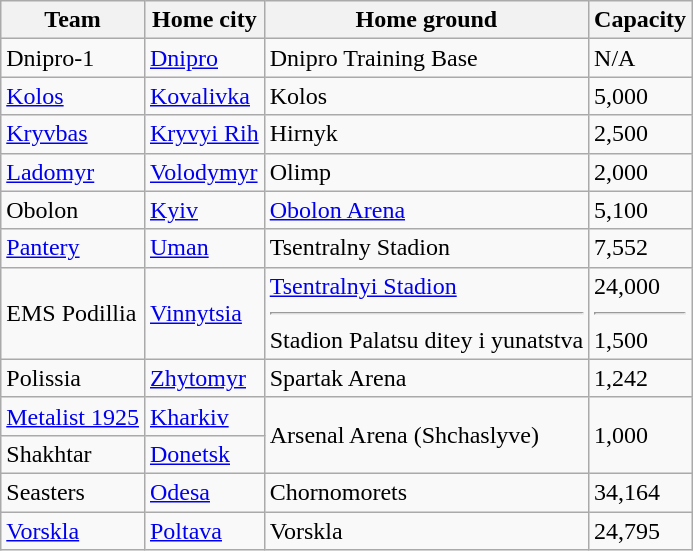<table class="wikitable sortable">
<tr>
<th>Team</th>
<th>Home city</th>
<th>Home ground</th>
<th>Capacity</th>
</tr>
<tr>
<td data-sort-value="Dnipro-1">Dnipro-1</td>
<td><a href='#'>Dnipro</a></td>
<td>Dnipro Training Base</td>
<td>N/A</td>
</tr>
<tr>
<td data-sort-value="Kolos"><a href='#'>Kolos</a></td>
<td><a href='#'>Kovalivka</a></td>
<td>Kolos</td>
<td>5,000</td>
</tr>
<tr>
<td data-sort-value="Kryvbas"><a href='#'>Kryvbas</a></td>
<td><a href='#'>Kryvyi Rih</a></td>
<td>Hirnyk</td>
<td>2,500</td>
</tr>
<tr>
<td data-sort-value="Ladomyr"><a href='#'>Ladomyr</a></td>
<td><a href='#'>Volodymyr</a></td>
<td>Olimp</td>
<td>2,000</td>
</tr>
<tr>
<td data-sort-value="Obolon">Obolon</td>
<td><a href='#'>Kyiv</a></td>
<td><a href='#'>Obolon Arena</a></td>
<td>5,100</td>
</tr>
<tr>
<td data-sort-value="Pantery"><a href='#'>Pantery</a></td>
<td><a href='#'>Uman</a></td>
<td>Tsentralny Stadion</td>
<td>7,552</td>
</tr>
<tr>
<td data-sort-value="Podillia">EMS Podillia</td>
<td><a href='#'>Vinnytsia</a></td>
<td><a href='#'>Tsentralnyi Stadion</a><hr>Stadion Palatsu ditey i yunatstva</td>
<td>24,000<hr>1,500</td>
</tr>
<tr>
<td data-sort-value="Polissia">Polissia</td>
<td><a href='#'>Zhytomyr</a></td>
<td>Spartak Arena</td>
<td>1,242</td>
</tr>
<tr>
<td data-sort-value="Metalist 1925"><a href='#'>Metalist 1925</a></td>
<td><a href='#'>Kharkiv</a></td>
<td rowspan=2>Arsenal Arena (Shchaslyve)</td>
<td rowspan=2>1,000</td>
</tr>
<tr>
<td data-sort-value="Shakhtar">Shakhtar</td>
<td><a href='#'>Donetsk</a></td>
</tr>
<tr>
<td data-sort-value="Sisters">Seasters</td>
<td><a href='#'>Odesa</a></td>
<td>Chornomorets</td>
<td>34,164</td>
</tr>
<tr>
<td data-sort-value="Vorskla"><a href='#'>Vorskla</a></td>
<td><a href='#'>Poltava</a></td>
<td>Vorskla</td>
<td>24,795</td>
</tr>
</table>
